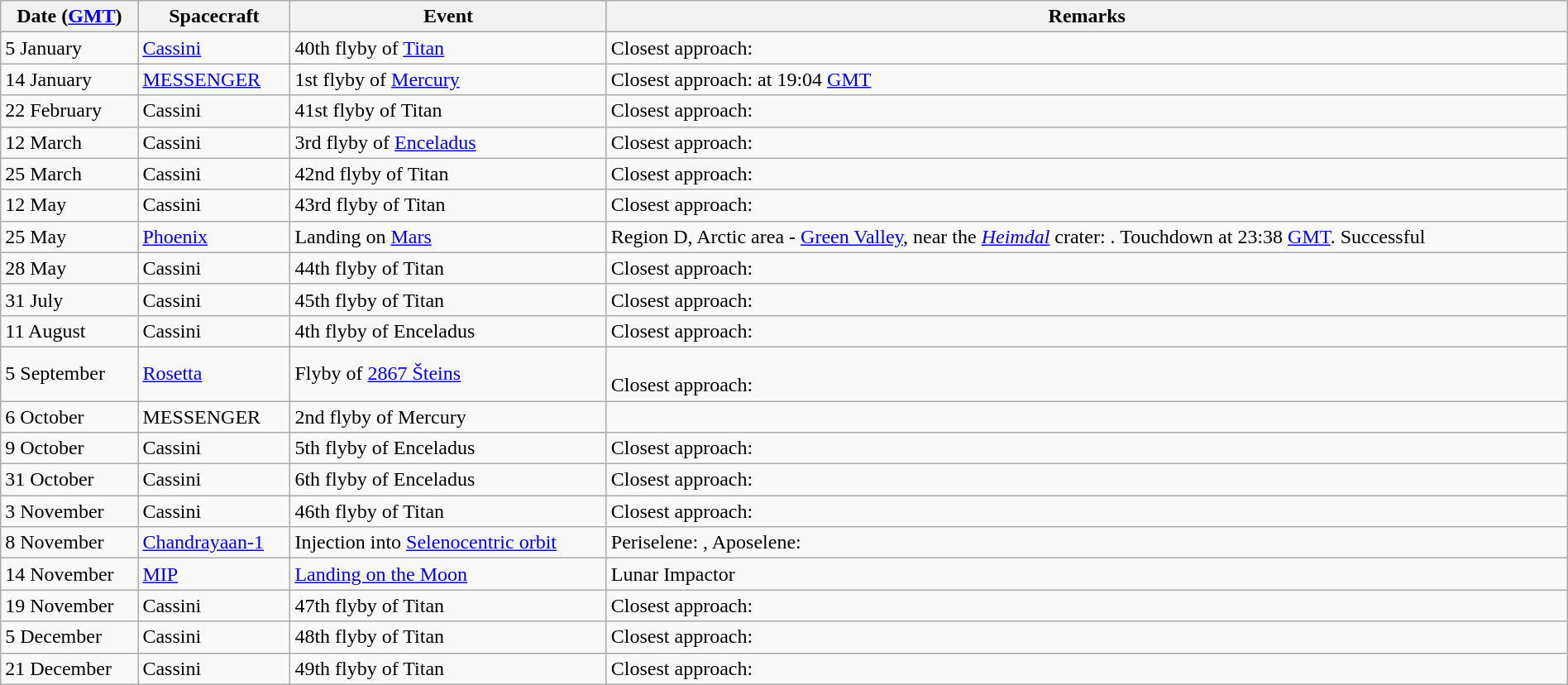<table class="wikitable" style="width:100%;">
<tr>
<th>Date (<a href='#'>GMT</a>)</th>
<th>Spacecraft</th>
<th>Event</th>
<th>Remarks</th>
</tr>
<tr>
<td>5 January</td>
<td><a href='#'>Cassini</a></td>
<td>40th flyby of <a href='#'>Titan</a></td>
<td>Closest approach: </td>
</tr>
<tr>
<td>14 January</td>
<td><a href='#'>MESSENGER</a></td>
<td>1st flyby of <a href='#'>Mercury</a></td>
<td>Closest approach:  at 19:04 <a href='#'>GMT</a></td>
</tr>
<tr>
<td>22 February</td>
<td>Cassini</td>
<td>41st flyby of Titan</td>
<td>Closest approach: </td>
</tr>
<tr>
<td>12 March</td>
<td>Cassini</td>
<td>3rd flyby of <a href='#'>Enceladus</a></td>
<td>Closest approach: </td>
</tr>
<tr>
<td>25 March</td>
<td>Cassini</td>
<td>42nd flyby of Titan</td>
<td>Closest approach: </td>
</tr>
<tr>
<td>12 May</td>
<td>Cassini</td>
<td>43rd flyby of Titan</td>
<td>Closest approach: </td>
</tr>
<tr>
<td>25 May</td>
<td><a href='#'>Phoenix</a></td>
<td>Landing on <a href='#'>Mars</a></td>
<td>Region D, Arctic area - <a href='#'>Green Valley</a>, near the <em><a href='#'>Heimdal</a></em> crater: . Touchdown at 23:38 <a href='#'>GMT</a>. Successful</td>
</tr>
<tr>
<td>28 May</td>
<td>Cassini</td>
<td>44th flyby of Titan</td>
<td>Closest approach: </td>
</tr>
<tr>
<td>31 July</td>
<td>Cassini</td>
<td>45th flyby of Titan</td>
<td>Closest approach: </td>
</tr>
<tr>
<td>11 August</td>
<td>Cassini</td>
<td>4th flyby of Enceladus</td>
<td>Closest approach: </td>
</tr>
<tr>
<td>5 September</td>
<td><a href='#'>Rosetta</a></td>
<td>Flyby of <a href='#'>2867 Šteins</a></td>
<td><br>Closest approach: </td>
</tr>
<tr>
<td>6 October</td>
<td>MESSENGER</td>
<td>2nd flyby of Mercury</td>
<td></td>
</tr>
<tr>
<td>9 October</td>
<td>Cassini</td>
<td>5th flyby of Enceladus</td>
<td>Closest approach: </td>
</tr>
<tr>
<td>31 October</td>
<td>Cassini</td>
<td>6th flyby of Enceladus</td>
<td>Closest approach: </td>
</tr>
<tr>
<td>3 November</td>
<td>Cassini</td>
<td>46th flyby of Titan</td>
<td>Closest approach: </td>
</tr>
<tr>
<td>8 November</td>
<td><a href='#'>Chandrayaan-1</a></td>
<td>Injection into <a href='#'>Selenocentric orbit</a></td>
<td>Periselene: , Aposelene: </td>
</tr>
<tr>
<td>14 November</td>
<td><a href='#'>MIP</a></td>
<td><a href='#'>Landing on the Moon</a></td>
<td>Lunar Impactor</td>
</tr>
<tr>
<td>19 November</td>
<td>Cassini</td>
<td>47th flyby of Titan</td>
<td>Closest approach: </td>
</tr>
<tr>
<td>5 December</td>
<td>Cassini</td>
<td>48th flyby of Titan</td>
<td>Closest approach: </td>
</tr>
<tr>
<td>21 December</td>
<td>Cassini</td>
<td>49th flyby of Titan</td>
<td>Closest approach: </td>
</tr>
</table>
